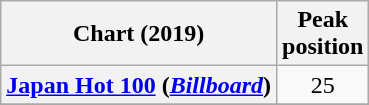<table class="wikitable plainrowheaders">
<tr>
<th>Chart (2019)</th>
<th>Peak<br>position</th>
</tr>
<tr>
<th scope="row"><a href='#'>Japan Hot 100</a> (<em><a href='#'>Billboard</a></em>)</th>
<td style="text-align:center;">25</td>
</tr>
<tr>
</tr>
</table>
